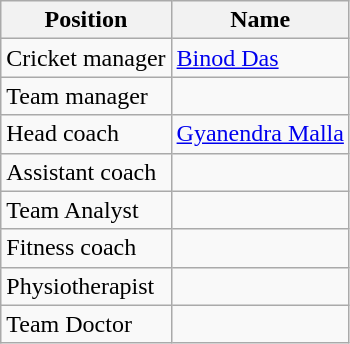<table class="wikitable">
<tr>
<th>Position</th>
<th>Name</th>
</tr>
<tr>
<td>Cricket manager</td>
<td><a href='#'>Binod Das</a></td>
</tr>
<tr>
<td>Team manager</td>
<td></td>
</tr>
<tr>
<td>Head coach</td>
<td> <a href='#'>Gyanendra Malla</a></td>
</tr>
<tr>
<td>Assistant coach</td>
<td></td>
</tr>
<tr>
<td>Team Analyst</td>
<td></td>
</tr>
<tr>
<td>Fitness coach</td>
<td></td>
</tr>
<tr>
<td>Physiotherapist</td>
<td></td>
</tr>
<tr>
<td>Team Doctor</td>
<td></td>
</tr>
</table>
